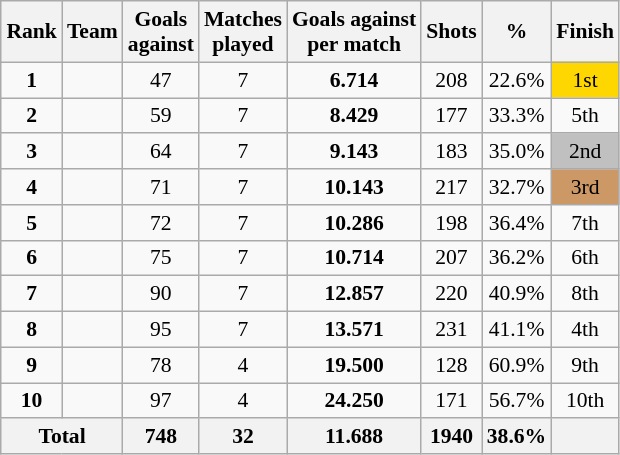<table class="wikitable sortable" style="text-align: center; font-size: 90%; margin-left: 1em;">
<tr>
<th>Rank</th>
<th>Team</th>
<th>Goals<br>against</th>
<th>Matches<br>played</th>
<th>Goals against<br>per match</th>
<th>Shots</th>
<th>%</th>
<th>Finish</th>
</tr>
<tr>
<td><strong>1</strong></td>
<td style="text-align: left;"></td>
<td>47</td>
<td>7</td>
<td><strong>6.714</strong></td>
<td>208</td>
<td>22.6%</td>
<td style="background-color: gold;">1st</td>
</tr>
<tr>
<td><strong>2</strong></td>
<td style="text-align: left;"></td>
<td>59</td>
<td>7</td>
<td><strong>8.429</strong></td>
<td>177</td>
<td>33.3%</td>
<td>5th</td>
</tr>
<tr>
<td><strong>3</strong></td>
<td style="text-align: left;"></td>
<td>64</td>
<td>7</td>
<td><strong>9.143</strong></td>
<td>183</td>
<td>35.0%</td>
<td style="background-color: silver;">2nd</td>
</tr>
<tr>
<td><strong>4</strong></td>
<td style="text-align: left;"></td>
<td>71</td>
<td>7</td>
<td><strong>10.143</strong></td>
<td>217</td>
<td>32.7%</td>
<td style="background-color: #cc9966;">3rd</td>
</tr>
<tr>
<td><strong>5</strong></td>
<td style="text-align: left;"></td>
<td>72</td>
<td>7</td>
<td><strong>10.286</strong></td>
<td>198</td>
<td>36.4%</td>
<td>7th</td>
</tr>
<tr>
<td><strong>6</strong></td>
<td style="text-align: left;"></td>
<td>75</td>
<td>7</td>
<td><strong>10.714</strong></td>
<td>207</td>
<td>36.2%</td>
<td>6th</td>
</tr>
<tr>
<td><strong>7</strong></td>
<td style="text-align: left;"></td>
<td>90</td>
<td>7</td>
<td><strong>12.857</strong></td>
<td>220</td>
<td>40.9%</td>
<td>8th</td>
</tr>
<tr>
<td><strong>8</strong></td>
<td style="text-align: left;"></td>
<td>95</td>
<td>7</td>
<td><strong>13.571</strong></td>
<td>231</td>
<td>41.1%</td>
<td>4th</td>
</tr>
<tr>
<td><strong>9</strong></td>
<td style="text-align: left;"></td>
<td>78</td>
<td>4</td>
<td><strong>19.500</strong></td>
<td>128</td>
<td>60.9%</td>
<td>9th</td>
</tr>
<tr>
<td><strong>10</strong></td>
<td style="text-align: left;"></td>
<td>97</td>
<td>4</td>
<td><strong>24.250</strong></td>
<td>171</td>
<td>56.7%</td>
<td>10th</td>
</tr>
<tr>
<th colspan="2">Total</th>
<th>748</th>
<th>32</th>
<th>11.688</th>
<th>1940</th>
<th>38.6%</th>
<th></th>
</tr>
</table>
